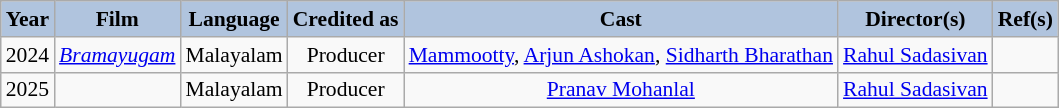<table class="wikitable" style="text-align: center;font-size:90%">
<tr style="text-align:center;">
<th style="text-align:center; background:#b0c4de;">Year</th>
<th style="text-align:center; background:#b0c4de;">Film</th>
<th style="text-align:center; background:#b0c4de;">Language</th>
<th style="text-align:center; background:#b0c4de;">Credited as</th>
<th style="text-align:center; background:#b0c4de;">Cast</th>
<th style="text-align:center; background:#b0c4de;">Director(s)</th>
<th style="text-align:center; background:#b0c4de;">Ref(s)</th>
</tr>
<tr>
<td>2024</td>
<td><em><a href='#'>Bramayugam</a></em></td>
<td>Malayalam</td>
<td>Producer</td>
<td><a href='#'>Mammootty</a>, <a href='#'>Arjun Ashokan</a>, <a href='#'>Sidharth Bharathan</a></td>
<td><a href='#'>Rahul Sadasivan</a></td>
<td></td>
</tr>
<tr>
<td>2025</td>
<td></td>
<td>Malayalam</td>
<td>Producer</td>
<td><a href='#'>Pranav Mohanlal</a></td>
<td><a href='#'>Rahul Sadasivan</a></td>
<td></td>
</tr>
</table>
